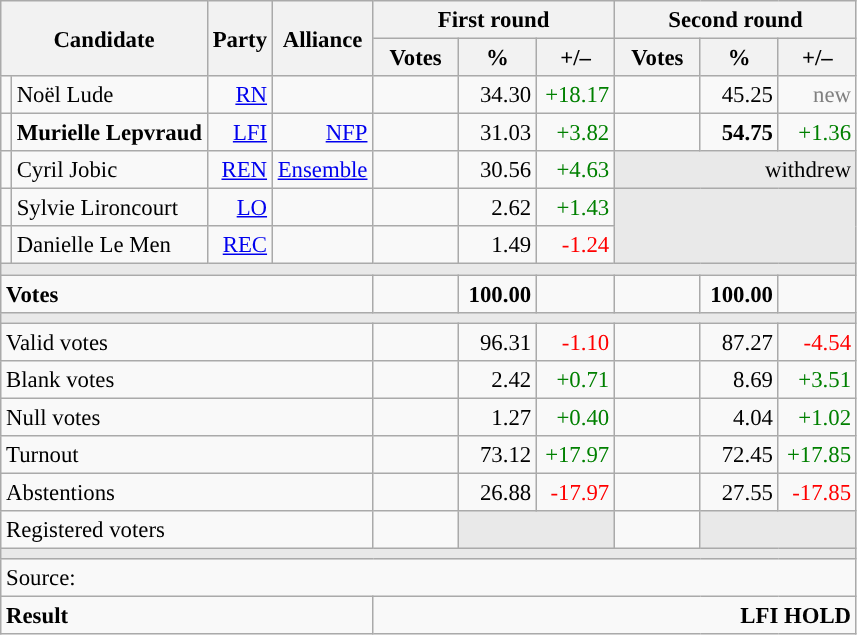<table class="wikitable" style="text-align:right;font-size:95%;">
<tr>
<th rowspan="2" colspan="2">Candidate</th>
<th colspan="1" rowspan="2">Party</th>
<th colspan="1" rowspan="2">Alliance</th>
<th colspan="3">First round</th>
<th colspan="3">Second round</th>
</tr>
<tr>
<th style="width:50px;">Votes</th>
<th style="width:45px;">%</th>
<th style="width:45px;">+/–</th>
<th style="width:50px;">Votes</th>
<th style="width:45px;">%</th>
<th style="width:45px;">+/–</th>
</tr>
<tr>
<td style="color:inherit;background:"></td>
<td style="text-align:left;">Noël Lude</td>
<td><a href='#'>RN</a></td>
<td></td>
<td></td>
<td>34.30</td>
<td style="color:green;">+18.17</td>
<td></td>
<td>45.25</td>
<td style="color:grey;">new</td>
</tr>
<tr>
<td style="color:inherit;background:"></td>
<td style="text-align:left;"><strong>Murielle Lepvraud</strong></td>
<td><a href='#'>LFI</a></td>
<td><a href='#'>NFP</a></td>
<td></td>
<td>31.03</td>
<td style="color:green;">+3.82</td>
<td><strong></strong></td>
<td><strong>54.75</strong></td>
<td style="color:green;">+1.36</td>
</tr>
<tr>
<td style="color:inherit;background:"></td>
<td style="text-align:left;">Cyril Jobic</td>
<td><a href='#'>REN</a></td>
<td><a href='#'>Ensemble</a></td>
<td></td>
<td>30.56</td>
<td style="color:green;">+4.63</td>
<td colspan="3" style="background:#E9E9E9;">withdrew</td>
</tr>
<tr>
<td style="color:inherit;background:"></td>
<td style="text-align:left;">Sylvie Lironcourt</td>
<td><a href='#'>LO</a></td>
<td></td>
<td></td>
<td>2.62</td>
<td style="color:green;">+1.43</td>
<td colspan="3" rowspan="2" style="background:#E9E9E9;"></td>
</tr>
<tr>
<td style="color:inherit;background:"></td>
<td style="text-align:left;">Danielle Le Men</td>
<td><a href='#'>REC</a></td>
<td></td>
<td></td>
<td>1.49</td>
<td style="color:red;">-1.24</td>
</tr>
<tr>
<td colspan="10" style="background:#E9E9E9;"></td>
</tr>
<tr style="font-weight:bold;">
<td colspan="4" style="text-align:left;">Votes</td>
<td></td>
<td>100.00</td>
<td></td>
<td></td>
<td>100.00</td>
<td></td>
</tr>
<tr>
<td colspan="10" style="background:#E9E9E9;"></td>
</tr>
<tr>
<td colspan="4" style="text-align:left;">Valid votes</td>
<td></td>
<td>96.31</td>
<td style="color:red;">-1.10</td>
<td></td>
<td>87.27</td>
<td style="color:red;">-4.54</td>
</tr>
<tr>
<td colspan="4" style="text-align:left;">Blank votes</td>
<td></td>
<td>2.42</td>
<td style="color:green;">+0.71</td>
<td></td>
<td>8.69</td>
<td style="color:green;">+3.51</td>
</tr>
<tr>
<td colspan="4" style="text-align:left;">Null votes</td>
<td></td>
<td>1.27</td>
<td style="color:green;">+0.40</td>
<td></td>
<td>4.04</td>
<td style="color:green;">+1.02</td>
</tr>
<tr>
<td colspan="4" style="text-align:left;">Turnout</td>
<td></td>
<td>73.12</td>
<td style="color:green;">+17.97</td>
<td></td>
<td>72.45</td>
<td style="color:green;">+17.85</td>
</tr>
<tr>
<td colspan="4" style="text-align:left;">Abstentions</td>
<td></td>
<td>26.88</td>
<td style="color:red;">-17.97</td>
<td></td>
<td>27.55</td>
<td style="color:red;">-17.85</td>
</tr>
<tr>
<td colspan="4" style="text-align:left;">Registered voters</td>
<td></td>
<td colspan="2" style="background:#E9E9E9;"></td>
<td></td>
<td colspan="2" style="background:#E9E9E9;"></td>
</tr>
<tr>
<td colspan="10" style="background:#E9E9E9;"></td>
</tr>
<tr>
<td colspan="10" style="text-align:left;">Source: </td>
</tr>
<tr style="font-weight:bold">
<td colspan="4" style="text-align:left;">Result</td>
<td colspan="6" style="background-color:">LFI HOLD</td>
</tr>
</table>
